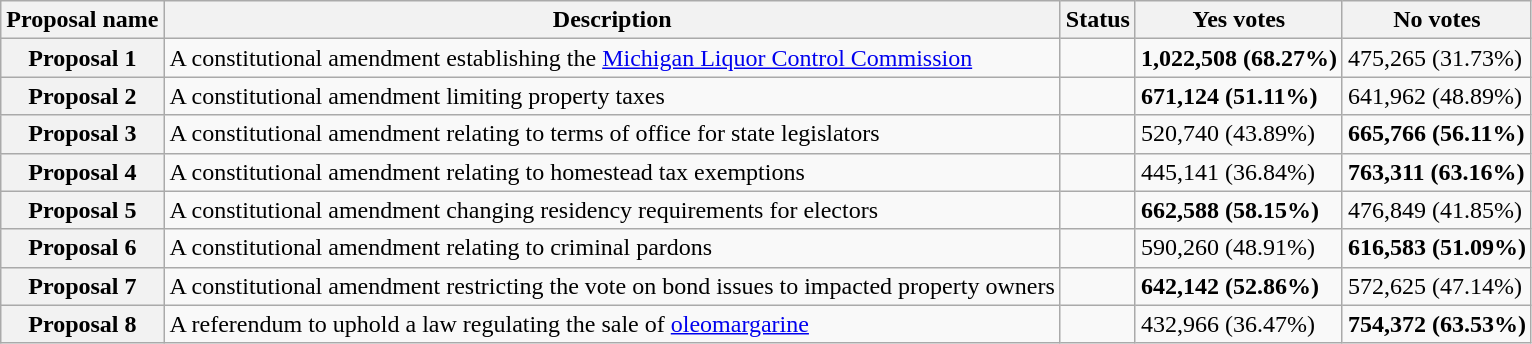<table class="wikitable sortable plainrowheaders">
<tr>
<th scope="col">Proposal name</th>
<th class="unsortable" scope="col">Description</th>
<th scope="col">Status</th>
<th scope="col">Yes votes</th>
<th scope="col">No votes</th>
</tr>
<tr>
<th scope="row">Proposal 1</th>
<td>A constitutional amendment establishing the <a href='#'>Michigan Liquor Control Commission</a></td>
<td></td>
<td><strong>1,022,508 (68.27%)</strong></td>
<td>475,265 (31.73%)</td>
</tr>
<tr>
<th scope="row">Proposal 2</th>
<td>A constitutional amendment limiting property taxes</td>
<td></td>
<td><strong>671,124 (51.11%)</strong></td>
<td>641,962 (48.89%)</td>
</tr>
<tr>
<th scope="row">Proposal 3</th>
<td>A constitutional amendment relating to terms of office for state legislators</td>
<td></td>
<td>520,740 (43.89%)</td>
<td><strong>665,766 (56.11%)</strong></td>
</tr>
<tr>
<th scope="row">Proposal 4</th>
<td>A constitutional amendment relating to homestead tax exemptions</td>
<td></td>
<td>445,141 (36.84%)</td>
<td><strong>763,311 (63.16%)</strong></td>
</tr>
<tr>
<th scope="row">Proposal 5</th>
<td>A constitutional amendment changing residency requirements for electors</td>
<td></td>
<td><strong>662,588 (58.15%)</strong></td>
<td>476,849 (41.85%)</td>
</tr>
<tr>
<th scope="row">Proposal 6</th>
<td>A constitutional amendment relating to criminal pardons</td>
<td></td>
<td>590,260 (48.91%)</td>
<td><strong>616,583 (51.09%)</strong></td>
</tr>
<tr>
<th scope="row">Proposal 7</th>
<td>A constitutional amendment restricting the vote on bond issues to impacted property owners</td>
<td></td>
<td><strong>642,142 (52.86%)</strong></td>
<td>572,625 (47.14%)</td>
</tr>
<tr>
<th scope="row">Proposal 8</th>
<td>A referendum to uphold a law regulating the sale of <a href='#'>oleomargarine</a></td>
<td></td>
<td>432,966 (36.47%)</td>
<td><strong>754,372 (63.53%)</strong></td>
</tr>
</table>
